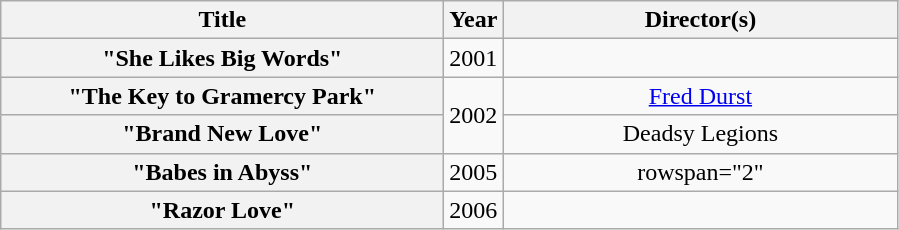<table class="wikitable plainrowheaders" style="text-align:center;">
<tr>
<th scope="col" style="width:18em;">Title</th>
<th scope="col">Year</th>
<th scope="col" style="width:16em;">Director(s)</th>
</tr>
<tr>
<th scope="row">"She Likes Big Words"</th>
<td>2001</td>
<td></td>
</tr>
<tr>
<th scope="row">"The Key to Gramercy Park"</th>
<td rowspan="2">2002</td>
<td><a href='#'>Fred Durst</a></td>
</tr>
<tr>
<th scope="row">"Brand New Love"</th>
<td>Deadsy Legions</td>
</tr>
<tr>
<th scope="row">"Babes in Abyss"</th>
<td>2005</td>
<td>rowspan="2" </td>
</tr>
<tr>
<th scope="row">"Razor Love"</th>
<td>2006</td>
</tr>
</table>
